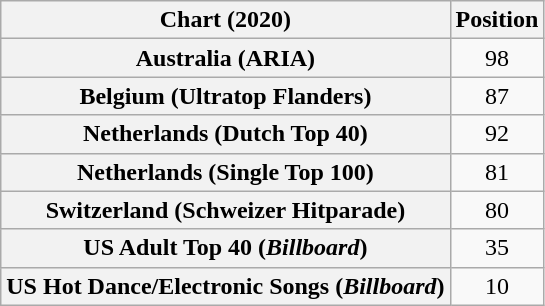<table class="wikitable sortable plainrowheaders" style="text-align:center">
<tr>
<th>Chart (2020)</th>
<th>Position</th>
</tr>
<tr>
<th scope="row">Australia (ARIA)</th>
<td>98</td>
</tr>
<tr>
<th scope="row">Belgium (Ultratop Flanders)</th>
<td>87</td>
</tr>
<tr>
<th scope="row">Netherlands (Dutch Top 40)</th>
<td>92</td>
</tr>
<tr>
<th scope="row">Netherlands (Single Top 100)</th>
<td>81</td>
</tr>
<tr>
<th scope="row">Switzerland (Schweizer Hitparade)</th>
<td>80</td>
</tr>
<tr>
<th scope="row">US Adult Top 40 (<em>Billboard</em>)</th>
<td>35</td>
</tr>
<tr>
<th scope="row">US Hot Dance/Electronic Songs (<em>Billboard</em>)</th>
<td>10</td>
</tr>
</table>
